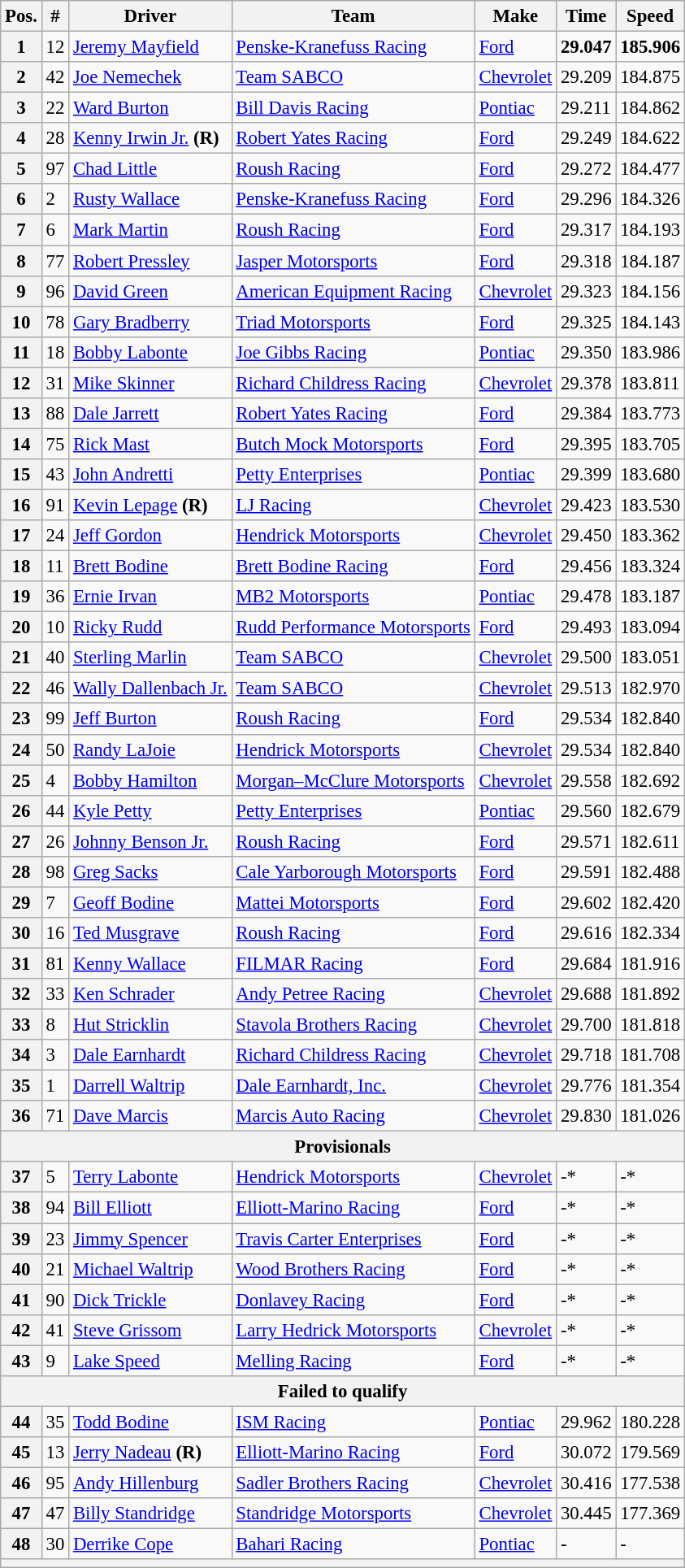<table class="wikitable" style="font-size:95%">
<tr>
<th>Pos.</th>
<th>#</th>
<th>Driver</th>
<th>Team</th>
<th>Make</th>
<th>Time</th>
<th>Speed</th>
</tr>
<tr>
<th>1</th>
<td>12</td>
<td><a href='#'>Jeremy Mayfield</a></td>
<td><a href='#'>Penske-Kranefuss Racing</a></td>
<td><a href='#'>Ford</a></td>
<td><strong>29.047</strong></td>
<td><strong>185.906</strong></td>
</tr>
<tr>
<th>2</th>
<td>42</td>
<td><a href='#'>Joe Nemechek</a></td>
<td><a href='#'>Team SABCO</a></td>
<td><a href='#'>Chevrolet</a></td>
<td>29.209</td>
<td>184.875</td>
</tr>
<tr>
<th>3</th>
<td>22</td>
<td><a href='#'>Ward Burton</a></td>
<td><a href='#'>Bill Davis Racing</a></td>
<td><a href='#'>Pontiac</a></td>
<td>29.211</td>
<td>184.862</td>
</tr>
<tr>
<th>4</th>
<td>28</td>
<td><a href='#'>Kenny Irwin Jr.</a> <strong>(R)</strong></td>
<td><a href='#'>Robert Yates Racing</a></td>
<td><a href='#'>Ford</a></td>
<td>29.249</td>
<td>184.622</td>
</tr>
<tr>
<th>5</th>
<td>97</td>
<td><a href='#'>Chad Little</a></td>
<td><a href='#'>Roush Racing</a></td>
<td><a href='#'>Ford</a></td>
<td>29.272</td>
<td>184.477</td>
</tr>
<tr>
<th>6</th>
<td>2</td>
<td><a href='#'>Rusty Wallace</a></td>
<td><a href='#'>Penske-Kranefuss Racing</a></td>
<td><a href='#'>Ford</a></td>
<td>29.296</td>
<td>184.326</td>
</tr>
<tr>
<th>7</th>
<td>6</td>
<td><a href='#'>Mark Martin</a></td>
<td><a href='#'>Roush Racing</a></td>
<td><a href='#'>Ford</a></td>
<td>29.317</td>
<td>184.193</td>
</tr>
<tr>
<th>8</th>
<td>77</td>
<td><a href='#'>Robert Pressley</a></td>
<td><a href='#'>Jasper Motorsports</a></td>
<td><a href='#'>Ford</a></td>
<td>29.318</td>
<td>184.187</td>
</tr>
<tr>
<th>9</th>
<td>96</td>
<td><a href='#'>David Green</a></td>
<td><a href='#'>American Equipment Racing</a></td>
<td><a href='#'>Chevrolet</a></td>
<td>29.323</td>
<td>184.156</td>
</tr>
<tr>
<th>10</th>
<td>78</td>
<td><a href='#'>Gary Bradberry</a></td>
<td><a href='#'>Triad Motorsports</a></td>
<td><a href='#'>Ford</a></td>
<td>29.325</td>
<td>184.143</td>
</tr>
<tr>
<th>11</th>
<td>18</td>
<td><a href='#'>Bobby Labonte</a></td>
<td><a href='#'>Joe Gibbs Racing</a></td>
<td><a href='#'>Pontiac</a></td>
<td>29.350</td>
<td>183.986</td>
</tr>
<tr>
<th>12</th>
<td>31</td>
<td><a href='#'>Mike Skinner</a></td>
<td><a href='#'>Richard Childress Racing</a></td>
<td><a href='#'>Chevrolet</a></td>
<td>29.378</td>
<td>183.811</td>
</tr>
<tr>
<th>13</th>
<td>88</td>
<td><a href='#'>Dale Jarrett</a></td>
<td><a href='#'>Robert Yates Racing</a></td>
<td><a href='#'>Ford</a></td>
<td>29.384</td>
<td>183.773</td>
</tr>
<tr>
<th>14</th>
<td>75</td>
<td><a href='#'>Rick Mast</a></td>
<td><a href='#'>Butch Mock Motorsports</a></td>
<td><a href='#'>Ford</a></td>
<td>29.395</td>
<td>183.705</td>
</tr>
<tr>
<th>15</th>
<td>43</td>
<td><a href='#'>John Andretti</a></td>
<td><a href='#'>Petty Enterprises</a></td>
<td><a href='#'>Pontiac</a></td>
<td>29.399</td>
<td>183.680</td>
</tr>
<tr>
<th>16</th>
<td>91</td>
<td><a href='#'>Kevin Lepage</a> <strong>(R)</strong></td>
<td><a href='#'>LJ Racing</a></td>
<td><a href='#'>Chevrolet</a></td>
<td>29.423</td>
<td>183.530</td>
</tr>
<tr>
<th>17</th>
<td>24</td>
<td><a href='#'>Jeff Gordon</a></td>
<td><a href='#'>Hendrick Motorsports</a></td>
<td><a href='#'>Chevrolet</a></td>
<td>29.450</td>
<td>183.362</td>
</tr>
<tr>
<th>18</th>
<td>11</td>
<td><a href='#'>Brett Bodine</a></td>
<td><a href='#'>Brett Bodine Racing</a></td>
<td><a href='#'>Ford</a></td>
<td>29.456</td>
<td>183.324</td>
</tr>
<tr>
<th>19</th>
<td>36</td>
<td><a href='#'>Ernie Irvan</a></td>
<td><a href='#'>MB2 Motorsports</a></td>
<td><a href='#'>Pontiac</a></td>
<td>29.478</td>
<td>183.187</td>
</tr>
<tr>
<th>20</th>
<td>10</td>
<td><a href='#'>Ricky Rudd</a></td>
<td><a href='#'>Rudd Performance Motorsports</a></td>
<td><a href='#'>Ford</a></td>
<td>29.493</td>
<td>183.094</td>
</tr>
<tr>
<th>21</th>
<td>40</td>
<td><a href='#'>Sterling Marlin</a></td>
<td><a href='#'>Team SABCO</a></td>
<td><a href='#'>Chevrolet</a></td>
<td>29.500</td>
<td>183.051</td>
</tr>
<tr>
<th>22</th>
<td>46</td>
<td><a href='#'>Wally Dallenbach Jr.</a></td>
<td><a href='#'>Team SABCO</a></td>
<td><a href='#'>Chevrolet</a></td>
<td>29.513</td>
<td>182.970</td>
</tr>
<tr>
<th>23</th>
<td>99</td>
<td><a href='#'>Jeff Burton</a></td>
<td><a href='#'>Roush Racing</a></td>
<td><a href='#'>Ford</a></td>
<td>29.534</td>
<td>182.840</td>
</tr>
<tr>
<th>24</th>
<td>50</td>
<td><a href='#'>Randy LaJoie</a></td>
<td><a href='#'>Hendrick Motorsports</a></td>
<td><a href='#'>Chevrolet</a></td>
<td>29.534</td>
<td>182.840</td>
</tr>
<tr>
<th>25</th>
<td>4</td>
<td><a href='#'>Bobby Hamilton</a></td>
<td><a href='#'>Morgan–McClure Motorsports</a></td>
<td><a href='#'>Chevrolet</a></td>
<td>29.558</td>
<td>182.692</td>
</tr>
<tr>
<th>26</th>
<td>44</td>
<td><a href='#'>Kyle Petty</a></td>
<td><a href='#'>Petty Enterprises</a></td>
<td><a href='#'>Pontiac</a></td>
<td>29.560</td>
<td>182.679</td>
</tr>
<tr>
<th>27</th>
<td>26</td>
<td><a href='#'>Johnny Benson Jr.</a></td>
<td><a href='#'>Roush Racing</a></td>
<td><a href='#'>Ford</a></td>
<td>29.571</td>
<td>182.611</td>
</tr>
<tr>
<th>28</th>
<td>98</td>
<td><a href='#'>Greg Sacks</a></td>
<td><a href='#'>Cale Yarborough Motorsports</a></td>
<td><a href='#'>Ford</a></td>
<td>29.591</td>
<td>182.488</td>
</tr>
<tr>
<th>29</th>
<td>7</td>
<td><a href='#'>Geoff Bodine</a></td>
<td><a href='#'>Mattei Motorsports</a></td>
<td><a href='#'>Ford</a></td>
<td>29.602</td>
<td>182.420</td>
</tr>
<tr>
<th>30</th>
<td>16</td>
<td><a href='#'>Ted Musgrave</a></td>
<td><a href='#'>Roush Racing</a></td>
<td><a href='#'>Ford</a></td>
<td>29.616</td>
<td>182.334</td>
</tr>
<tr>
<th>31</th>
<td>81</td>
<td><a href='#'>Kenny Wallace</a></td>
<td><a href='#'>FILMAR Racing</a></td>
<td><a href='#'>Ford</a></td>
<td>29.684</td>
<td>181.916</td>
</tr>
<tr>
<th>32</th>
<td>33</td>
<td><a href='#'>Ken Schrader</a></td>
<td><a href='#'>Andy Petree Racing</a></td>
<td><a href='#'>Chevrolet</a></td>
<td>29.688</td>
<td>181.892</td>
</tr>
<tr>
<th>33</th>
<td>8</td>
<td><a href='#'>Hut Stricklin</a></td>
<td><a href='#'>Stavola Brothers Racing</a></td>
<td><a href='#'>Chevrolet</a></td>
<td>29.700</td>
<td>181.818</td>
</tr>
<tr>
<th>34</th>
<td>3</td>
<td><a href='#'>Dale Earnhardt</a></td>
<td><a href='#'>Richard Childress Racing</a></td>
<td><a href='#'>Chevrolet</a></td>
<td>29.718</td>
<td>181.708</td>
</tr>
<tr>
<th>35</th>
<td>1</td>
<td><a href='#'>Darrell Waltrip</a></td>
<td><a href='#'>Dale Earnhardt, Inc.</a></td>
<td><a href='#'>Chevrolet</a></td>
<td>29.776</td>
<td>181.354</td>
</tr>
<tr>
<th>36</th>
<td>71</td>
<td><a href='#'>Dave Marcis</a></td>
<td><a href='#'>Marcis Auto Racing</a></td>
<td><a href='#'>Chevrolet</a></td>
<td>29.830</td>
<td>181.026</td>
</tr>
<tr>
<th colspan="7">Provisionals</th>
</tr>
<tr>
<th>37</th>
<td>5</td>
<td><a href='#'>Terry Labonte</a></td>
<td><a href='#'>Hendrick Motorsports</a></td>
<td><a href='#'>Chevrolet</a></td>
<td>-*</td>
<td>-*</td>
</tr>
<tr>
<th>38</th>
<td>94</td>
<td><a href='#'>Bill Elliott</a></td>
<td><a href='#'>Elliott-Marino Racing</a></td>
<td><a href='#'>Ford</a></td>
<td>-*</td>
<td>-*</td>
</tr>
<tr>
<th>39</th>
<td>23</td>
<td><a href='#'>Jimmy Spencer</a></td>
<td><a href='#'>Travis Carter Enterprises</a></td>
<td><a href='#'>Ford</a></td>
<td>-*</td>
<td>-*</td>
</tr>
<tr>
<th>40</th>
<td>21</td>
<td><a href='#'>Michael Waltrip</a></td>
<td><a href='#'>Wood Brothers Racing</a></td>
<td><a href='#'>Ford</a></td>
<td>-*</td>
<td>-*</td>
</tr>
<tr>
<th>41</th>
<td>90</td>
<td><a href='#'>Dick Trickle</a></td>
<td><a href='#'>Donlavey Racing</a></td>
<td><a href='#'>Ford</a></td>
<td>-*</td>
<td>-*</td>
</tr>
<tr>
<th>42</th>
<td>41</td>
<td><a href='#'>Steve Grissom</a></td>
<td><a href='#'>Larry Hedrick Motorsports</a></td>
<td><a href='#'>Chevrolet</a></td>
<td>-*</td>
<td>-*</td>
</tr>
<tr>
<th>43</th>
<td>9</td>
<td><a href='#'>Lake Speed</a></td>
<td><a href='#'>Melling Racing</a></td>
<td><a href='#'>Ford</a></td>
<td>-*</td>
<td>-*</td>
</tr>
<tr>
<th colspan="7">Failed to qualify</th>
</tr>
<tr>
<th>44</th>
<td>35</td>
<td><a href='#'>Todd Bodine</a></td>
<td><a href='#'>ISM Racing</a></td>
<td><a href='#'>Pontiac</a></td>
<td>29.962</td>
<td>180.228</td>
</tr>
<tr>
<th>45</th>
<td>13</td>
<td><a href='#'>Jerry Nadeau</a> <strong>(R)</strong></td>
<td><a href='#'>Elliott-Marino Racing</a></td>
<td><a href='#'>Ford</a></td>
<td>30.072</td>
<td>179.569</td>
</tr>
<tr>
<th>46</th>
<td>95</td>
<td><a href='#'>Andy Hillenburg</a></td>
<td><a href='#'>Sadler Brothers Racing</a></td>
<td><a href='#'>Chevrolet</a></td>
<td>30.416</td>
<td>177.538</td>
</tr>
<tr>
<th>47</th>
<td>47</td>
<td><a href='#'>Billy Standridge</a></td>
<td><a href='#'>Standridge Motorsports</a></td>
<td><a href='#'>Chevrolet</a></td>
<td>30.445</td>
<td>177.369</td>
</tr>
<tr>
<th>48</th>
<td>30</td>
<td><a href='#'>Derrike Cope</a></td>
<td><a href='#'>Bahari Racing</a></td>
<td><a href='#'>Pontiac</a></td>
<td>-</td>
<td>-</td>
</tr>
<tr>
<th colspan="7"></th>
</tr>
</table>
